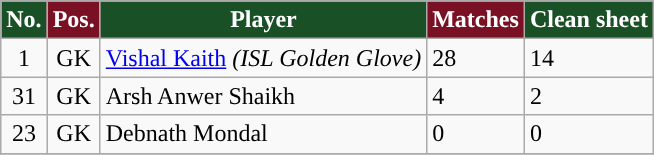<table class="wikitable plainrowheaders sortable">
<tr>
<th style="background:#1A5026; color:#FFFFFF; ">No.</th>
<th style="background:#7A1024; color:#FFFFFF; ">Pos.</th>
<th style="background:#1A5026; color:#FFFFFF; ">Player</th>
<th style="background:#7A1024; color:#FFFFFF; ">Matches</th>
<th style="background:#1A5026; color:#FFFFFF; ">Clean sheet</th>
</tr>
<tr>
<td align=center>1</td>
<td align=center>GK</td>
<td> <a href='#'>Vishal Kaith</a> <em>(ISL Golden Glove)</em></td>
<td>28</td>
<td>14</td>
</tr>
<tr>
<td align=center>31</td>
<td align=center>GK</td>
<td> Arsh Anwer Shaikh</td>
<td>4</td>
<td>2</td>
</tr>
<tr>
<td align=center>23</td>
<td align=center>GK</td>
<td> Debnath Mondal</td>
<td>0</td>
<td>0</td>
</tr>
<tr>
</tr>
</table>
